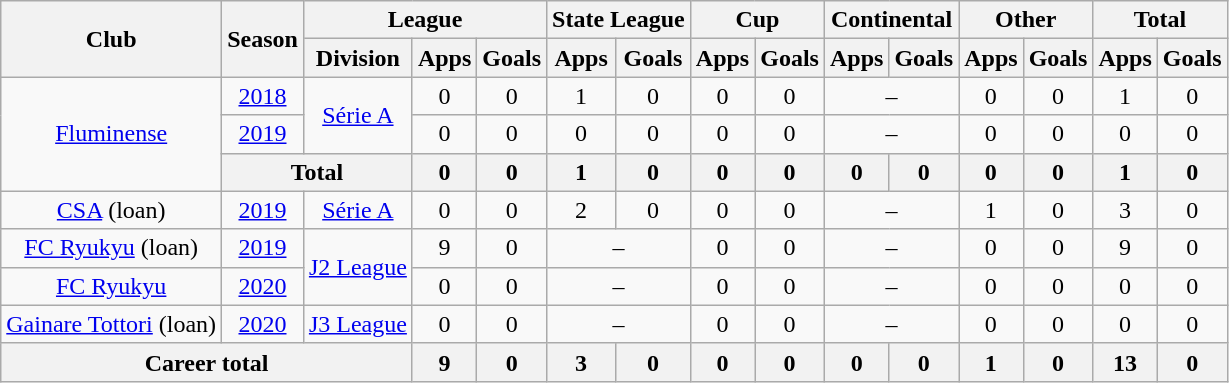<table class="wikitable" style="text-align: center">
<tr>
<th rowspan="2">Club</th>
<th rowspan="2">Season</th>
<th colspan="3">League</th>
<th colspan="2">State League</th>
<th colspan="2">Cup</th>
<th colspan="2">Continental</th>
<th colspan="2">Other</th>
<th colspan="2">Total</th>
</tr>
<tr>
<th>Division</th>
<th>Apps</th>
<th>Goals</th>
<th>Apps</th>
<th>Goals</th>
<th>Apps</th>
<th>Goals</th>
<th>Apps</th>
<th>Goals</th>
<th>Apps</th>
<th>Goals</th>
<th>Apps</th>
<th>Goals</th>
</tr>
<tr>
<td rowspan="3"><a href='#'>Fluminense</a></td>
<td><a href='#'>2018</a></td>
<td rowspan="2"><a href='#'>Série A</a></td>
<td>0</td>
<td>0</td>
<td>1</td>
<td>0</td>
<td>0</td>
<td>0</td>
<td colspan="2">–</td>
<td>0</td>
<td>0</td>
<td>1</td>
<td>0</td>
</tr>
<tr>
<td><a href='#'>2019</a></td>
<td>0</td>
<td>0</td>
<td>0</td>
<td>0</td>
<td>0</td>
<td>0</td>
<td colspan="2">–</td>
<td>0</td>
<td>0</td>
<td>0</td>
<td>0</td>
</tr>
<tr>
<th colspan="2"><strong>Total</strong></th>
<th>0</th>
<th>0</th>
<th>1</th>
<th>0</th>
<th>0</th>
<th>0</th>
<th>0</th>
<th>0</th>
<th>0</th>
<th>0</th>
<th>1</th>
<th>0</th>
</tr>
<tr>
<td><a href='#'>CSA</a> (loan)</td>
<td><a href='#'>2019</a></td>
<td><a href='#'>Série A</a></td>
<td>0</td>
<td>0</td>
<td>2</td>
<td>0</td>
<td>0</td>
<td>0</td>
<td colspan="2">–</td>
<td>1</td>
<td>0</td>
<td>3</td>
<td>0</td>
</tr>
<tr>
<td><a href='#'>FC Ryukyu</a> (loan)</td>
<td><a href='#'>2019</a></td>
<td rowspan="2"><a href='#'>J2 League</a></td>
<td>9</td>
<td>0</td>
<td colspan="2">–</td>
<td>0</td>
<td>0</td>
<td colspan="2">–</td>
<td>0</td>
<td>0</td>
<td>9</td>
<td>0</td>
</tr>
<tr>
<td><a href='#'>FC Ryukyu</a></td>
<td><a href='#'>2020</a></td>
<td>0</td>
<td>0</td>
<td colspan="2">–</td>
<td>0</td>
<td>0</td>
<td colspan="2">–</td>
<td>0</td>
<td>0</td>
<td>0</td>
<td>0</td>
</tr>
<tr>
<td><a href='#'>Gainare Tottori</a> (loan)</td>
<td><a href='#'>2020</a></td>
<td><a href='#'>J3 League</a></td>
<td>0</td>
<td>0</td>
<td colspan="2">–</td>
<td>0</td>
<td>0</td>
<td colspan="2">–</td>
<td>0</td>
<td>0</td>
<td>0</td>
<td>0</td>
</tr>
<tr>
<th colspan="3"><strong>Career total</strong></th>
<th>9</th>
<th>0</th>
<th>3</th>
<th>0</th>
<th>0</th>
<th>0</th>
<th>0</th>
<th>0</th>
<th>1</th>
<th>0</th>
<th>13</th>
<th>0</th>
</tr>
</table>
